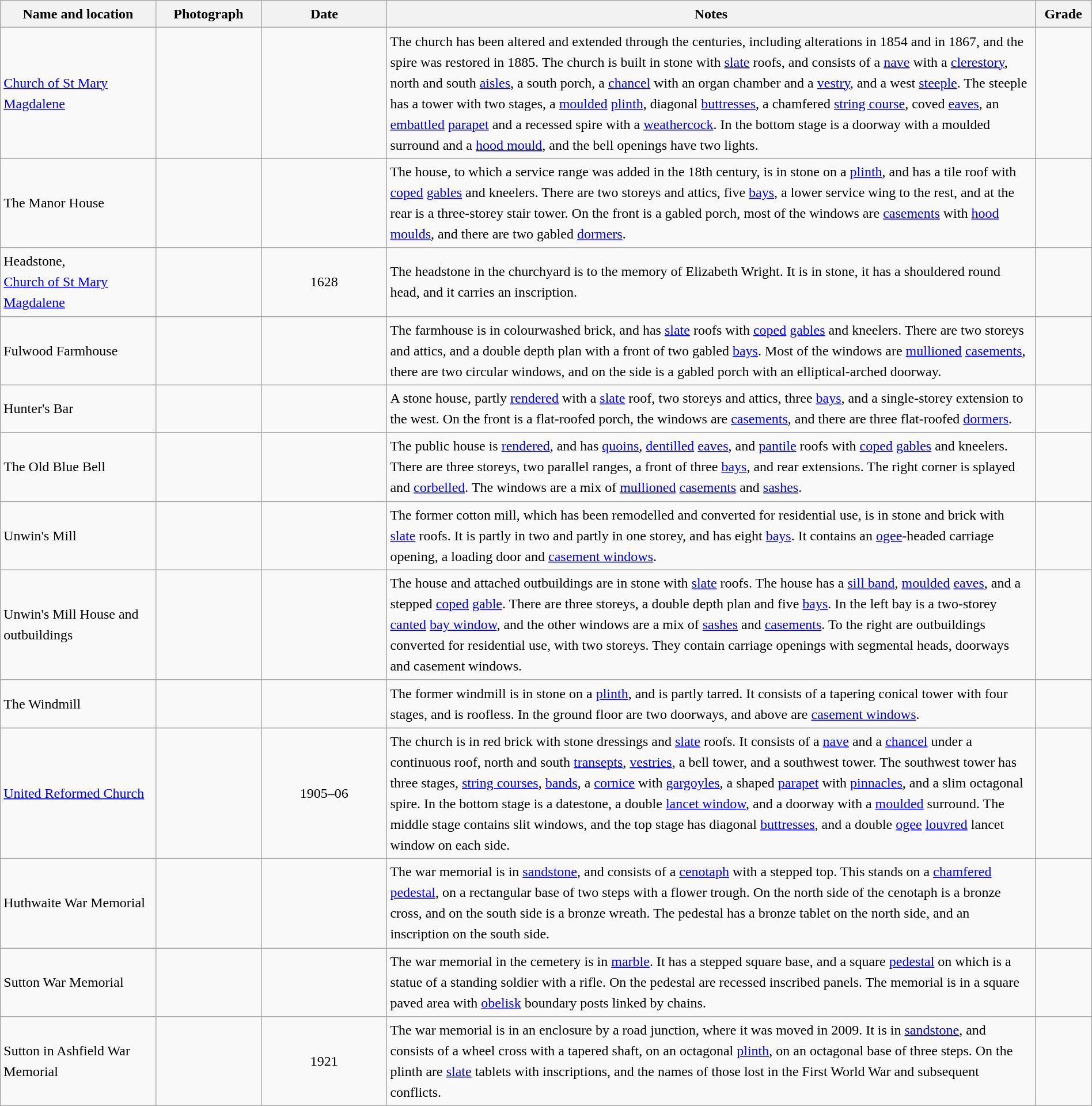<table class="wikitable sortable plainrowheaders" style="width:100%; border:0px; text-align:left; line-height:150%">
<tr>
<th scope="col"  style="width:150px">Name and location</th>
<th scope="col"  style="width:100px" class="unsortable">Photograph</th>
<th scope="col"  style="width:120px">Date</th>
<th scope="col"  style="width:650px" class="unsortable">Notes</th>
<th scope="col"  style="width:50px">Grade</th>
</tr>
<tr>
<td><a href='#'>Church of St Mary Magdalene</a><br><small></small></td>
<td></td>
<td align="center"></td>
<td>The church has been altered and extended through the centuries, including alterations in 1854 and in 1867, and the spire was restored in 1885.  The church is built in stone with <a href='#'>slate</a> roofs, and consists of a <a href='#'>nave</a> with a <a href='#'>clerestory</a>, north and south <a href='#'>aisles</a>, a south porch, a <a href='#'>chancel</a> with an organ chamber and a <a href='#'>vestry</a>, and a west <a href='#'>steeple</a>.  The steeple has a tower with two stages, a <a href='#'>moulded</a> <a href='#'>plinth</a>, diagonal <a href='#'>buttresses</a>, a chamfered <a href='#'>string course</a>, coved <a href='#'>eaves</a>, an <a href='#'>embattled</a> <a href='#'>parapet</a> and a recessed spire with a <a href='#'>weathercock</a>.  In the bottom stage is a doorway with a moulded surround and a <a href='#'>hood mould</a>, and the bell openings have two lights.</td>
<td align="center" ></td>
</tr>
<tr>
<td>The Manor House<br><small></small></td>
<td></td>
<td align="center"></td>
<td>The house, to which a service range was added in the 18th century, is in stone on a <a href='#'>plinth</a>, and has a tile roof with <a href='#'>coped</a> <a href='#'>gables</a> and kneelers.  There are two storeys and attics, five <a href='#'>bays</a>, a lower service wing to the rest, and at the rear is a three-storey stair tower.  On the front is a gabled porch, most of the windows are <a href='#'>casements</a> with <a href='#'>hood moulds</a>, and there are two gabled <a href='#'>dormers</a>.</td>
<td align="center" ></td>
</tr>
<tr>
<td>Headstone,<br><a href='#'>Church of St Mary Magdalene</a><br><small></small></td>
<td></td>
<td align="center">1628</td>
<td>The headstone in the churchyard is to the memory of Elizabeth Wright.  It is in stone, it has a shouldered round head, and it carries an inscription.</td>
<td align="center" ></td>
</tr>
<tr>
<td>Fulwood Farmhouse<br><small></small></td>
<td></td>
<td align="center"></td>
<td>The farmhouse is in colourwashed brick, and has <a href='#'>slate</a> roofs with <a href='#'>coped</a> <a href='#'>gables</a> and kneelers.  There are two storeys and attics, and a double depth plan with a front of two gabled <a href='#'>bays</a>.  Most of the windows are <a href='#'>mullioned</a> <a href='#'>casements</a>, there are two circular windows, and on the side is a gabled porch with an elliptical-arched doorway.</td>
<td align="center" ></td>
</tr>
<tr>
<td>Hunter's Bar<br><small></small></td>
<td></td>
<td align="center"></td>
<td>A stone house, partly <a href='#'>rendered</a> with a <a href='#'>slate</a> roof, two storeys and attics, three <a href='#'>bays</a>, and a single-storey extension to the west.  On the front is a flat-roofed porch, the windows are <a href='#'>casements</a>, and there are three flat-roofed <a href='#'>dormers</a>.</td>
<td align="center" ></td>
</tr>
<tr>
<td>The Old Blue Bell<br><small></small></td>
<td></td>
<td align="center"></td>
<td>The public house is <a href='#'>rendered</a>, and has <a href='#'>quoins</a>, <a href='#'>dentilled</a> <a href='#'>eaves</a>, and <a href='#'>pantile</a> roofs with <a href='#'>coped</a> <a href='#'>gables</a> and kneelers.  There are three storeys, two parallel ranges, a front of three <a href='#'>bays</a>, and rear extensions.  The right corner is splayed and <a href='#'>corbelled</a>.  The windows are a mix of <a href='#'>mullioned</a> <a href='#'>casements</a> and <a href='#'>sashes</a>.</td>
<td align="center" ></td>
</tr>
<tr>
<td>Unwin's Mill<br><small></small></td>
<td></td>
<td align="center"></td>
<td>The former cotton mill, which has been remodelled and converted for residential use, is in stone and brick with <a href='#'>slate</a> roofs.  It is partly in two and partly in one storey, and has eight <a href='#'>bays</a>.  It contains an <a href='#'>ogee</a>-headed carriage opening, a loading door and <a href='#'>casement windows</a>.</td>
<td align="center" ></td>
</tr>
<tr>
<td>Unwin's Mill House and outbuildings<br><small></small></td>
<td></td>
<td align="center"></td>
<td>The house and attached outbuildings are in stone with <a href='#'>slate</a> roofs.  The house has a <a href='#'>sill band</a>, <a href='#'>moulded</a> <a href='#'>eaves</a>, and a stepped <a href='#'>coped</a> <a href='#'>gable</a>.  There are three storeys, a double depth plan and five <a href='#'>bays</a>.  In the left bay is a two-storey <a href='#'>canted</a> <a href='#'>bay window</a>, and the other windows are a mix of <a href='#'>sashes</a> and <a href='#'>casements</a>.  To the right are outbuildings converted for residential use, with two storeys.  They contain carriage openings with segmental heads, doorways and casement windows.</td>
<td align="center" ></td>
</tr>
<tr>
<td>The Windmill<br><small></small></td>
<td></td>
<td align="center"></td>
<td>The former windmill is in stone on a <a href='#'>plinth</a>, and is partly tarred.  It consists of a tapering conical tower with four stages, and is roofless.  In the ground floor are two doorways, and above are <a href='#'>casement windows</a>.</td>
<td align="center" ></td>
</tr>
<tr>
<td><a href='#'>United Reformed Church</a><br><small></small></td>
<td></td>
<td align="center">1905–06</td>
<td>The church is in red brick with stone dressings and <a href='#'>slate</a> roofs.  It consists of a <a href='#'>nave</a> and a <a href='#'>chancel</a> under a continuous roof, north and south <a href='#'>transepts</a>, <a href='#'>vestries</a>, a bell tower, and a southwest tower.  The southwest tower has three stages, <a href='#'>string courses</a>, <a href='#'>bands</a>, a <a href='#'>cornice</a> with <a href='#'>gargoyles</a>, a shaped <a href='#'>parapet</a> with <a href='#'>pinnacles</a>, and a slim octagonal spire.  In the bottom stage is a datestone, a double <a href='#'>lancet window</a>, and a doorway with a <a href='#'>moulded</a> surround.  The middle stage contains slit windows, and the top stage has diagonal <a href='#'>buttresses</a>, and a double <a href='#'>ogee</a> <a href='#'>louvred</a> lancet window on each side.</td>
<td align="center" ></td>
</tr>
<tr>
<td>Huthwaite War Memorial<br><small></small></td>
<td></td>
<td align="center"></td>
<td>The war memorial is in <a href='#'>sandstone</a>, and consists of a <a href='#'>cenotaph</a> with a stepped top.  This stands on a <a href='#'>chamfered</a> <a href='#'>pedestal</a>, on a rectangular base of two steps with a flower trough.  On the north side of the cenotaph is a bronze cross, and on the south side is a bronze wreath.  The pedestal has a bronze tablet on the north side, and an inscription on the south side.</td>
<td align="center" ></td>
</tr>
<tr>
<td>Sutton War Memorial<br><small></small></td>
<td></td>
<td align="center"></td>
<td>The war memorial in the cemetery is in <a href='#'>marble</a>.  It has a stepped square base, and a square <a href='#'>pedestal</a> on which is a statue of a standing soldier with a rifle.  On the pedestal are recessed inscribed panels.  The memorial is in a square paved area with <a href='#'>obelisk</a> boundary posts linked by chains.</td>
<td align="center" ></td>
</tr>
<tr>
<td>Sutton in Ashfield War Memorial<br><small></small></td>
<td></td>
<td align="center">1921</td>
<td>The war memorial is in an enclosure by a road junction, where it was moved in 2009.  It is in <a href='#'>sandstone</a>, and consists of a wheel cross with a tapered shaft, on an octagonal <a href='#'>plinth</a>, on an octagonal base of three steps.  On the plinth are <a href='#'>slate</a> tablets with inscriptions, and the names of those lost in the First World War and subsequent conflicts.</td>
<td align="center" ></td>
</tr>
<tr>
</tr>
</table>
